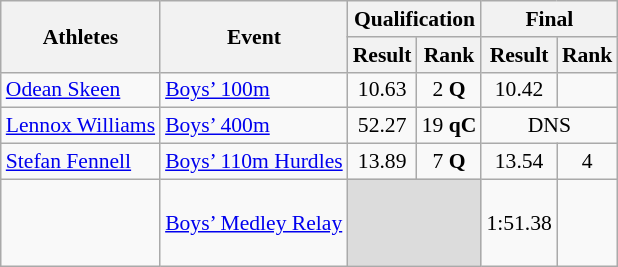<table class="wikitable" border="1" style="font-size:90%">
<tr>
<th rowspan=2>Athletes</th>
<th rowspan=2>Event</th>
<th colspan=2>Qualification</th>
<th colspan=2>Final</th>
</tr>
<tr>
<th>Result</th>
<th>Rank</th>
<th>Result</th>
<th>Rank</th>
</tr>
<tr>
<td><a href='#'>Odean Skeen</a></td>
<td><a href='#'>Boys’ 100m</a></td>
<td align=center>10.63</td>
<td align=center>2 <strong>Q</strong></td>
<td align=center>10.42</td>
<td align=center></td>
</tr>
<tr>
<td><a href='#'>Lennox Williams</a></td>
<td><a href='#'>Boys’ 400m</a></td>
<td align=center>52.27</td>
<td align=center>19 <strong>qC</strong></td>
<td align=center colspan=2>DNS</td>
</tr>
<tr>
<td><a href='#'>Stefan Fennell</a></td>
<td><a href='#'>Boys’ 110m Hurdles</a></td>
<td align=center>13.89</td>
<td align=center>7 <strong>Q</strong></td>
<td align=center>13.54</td>
<td align=center>4</td>
</tr>
<tr>
<td><br><br><br></td>
<td><a href='#'>Boys’ Medley Relay</a></td>
<td colspan=2 bgcolor=#DCDCDC></td>
<td align=center>1:51.38</td>
<td align=center></td>
</tr>
</table>
